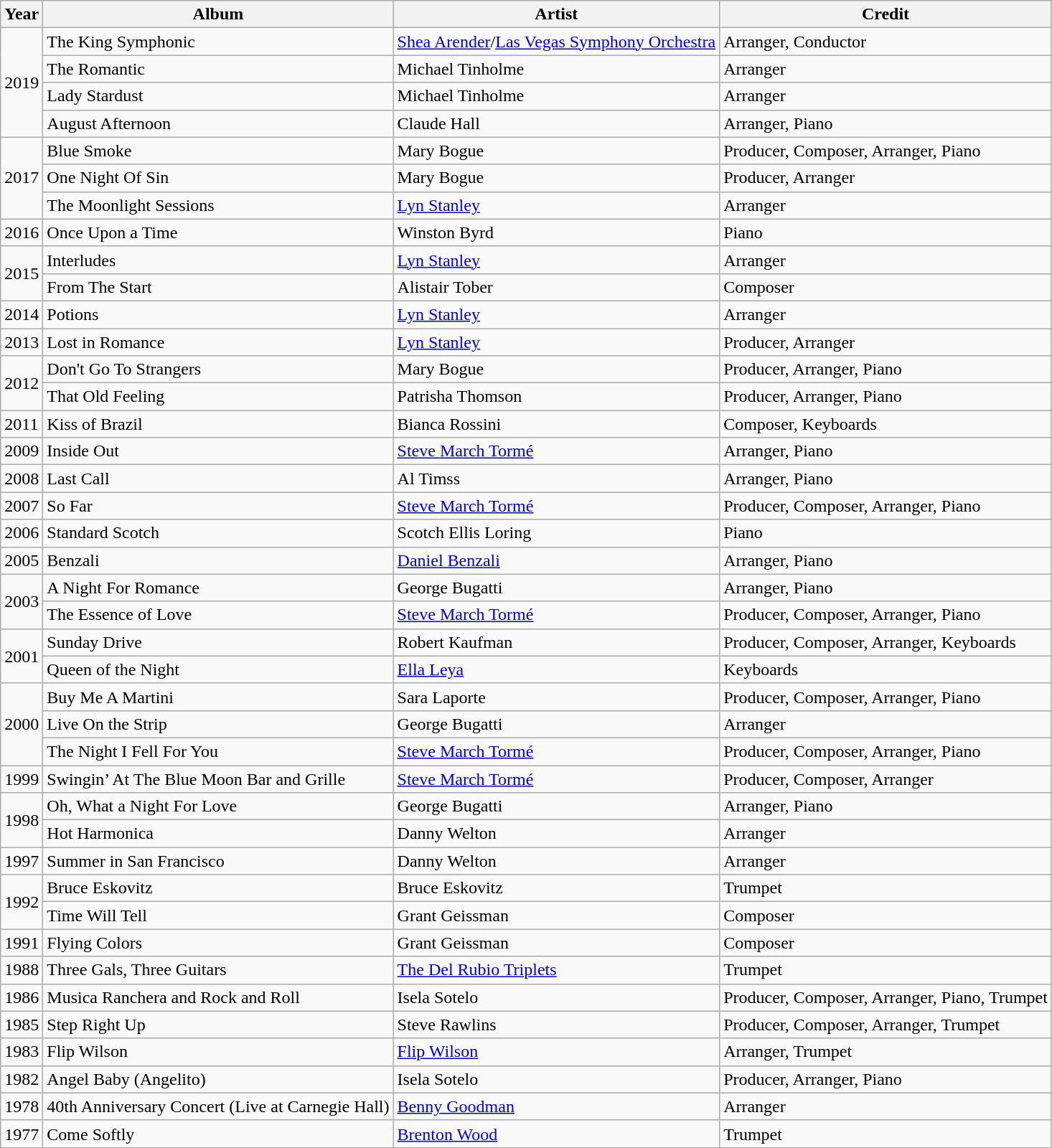<table class="wikitable">
<tr>
<th>Year</th>
<th>Album</th>
<th>Artist</th>
<th>Credit</th>
</tr>
<tr>
<td rowspan="4">2019</td>
<td>The King Symphonic</td>
<td><a href='#'>Shea Arender</a>/<a href='#'>Las Vegas Symphony Orchestra</a></td>
<td>Arranger, Conductor</td>
</tr>
<tr>
<td>The Romantic</td>
<td>Michael Tinholme</td>
<td>Arranger</td>
</tr>
<tr>
<td>Lady Stardust</td>
<td>Michael Tinholme</td>
<td>Arranger</td>
</tr>
<tr>
<td>August Afternoon</td>
<td>Claude Hall</td>
<td>Arranger, Piano</td>
</tr>
<tr>
<td rowspan="3">2017</td>
<td>Blue Smoke</td>
<td>Mary Bogue</td>
<td>Producer, Composer, Arranger, Piano</td>
</tr>
<tr>
<td>One Night Of Sin</td>
<td>Mary Bogue</td>
<td>Producer, Arranger</td>
</tr>
<tr>
<td>The Moonlight Sessions</td>
<td><a href='#'>Lyn Stanley</a></td>
<td>Arranger</td>
</tr>
<tr>
<td rowspan="1">2016</td>
<td>Once Upon a Time</td>
<td>Winston Byrd</td>
<td>Piano</td>
</tr>
<tr>
<td rowspan="2">2015</td>
<td>Interludes</td>
<td><a href='#'>Lyn Stanley</a></td>
<td>Arranger</td>
</tr>
<tr>
<td>From The Start</td>
<td>Alistair Tober</td>
<td>Composer</td>
</tr>
<tr>
<td rowspan="1">2014</td>
<td>Potions</td>
<td><a href='#'>Lyn Stanley</a></td>
<td>Arranger</td>
</tr>
<tr>
<td rowspan="1">2013</td>
<td>Lost in Romance</td>
<td><a href='#'>Lyn Stanley</a></td>
<td>Producer, Arranger</td>
</tr>
<tr>
<td rowspan="2">2012</td>
<td>Don't Go To Strangers</td>
<td>Mary Bogue</td>
<td>Producer, Arranger, Piano</td>
</tr>
<tr>
<td>That Old Feeling</td>
<td>Patrisha Thomson</td>
<td>Producer, Arranger, Piano</td>
</tr>
<tr>
<td rowspan="1">2011</td>
<td>Kiss of Brazil</td>
<td>Bianca Rossini</td>
<td>Composer, Keyboards</td>
</tr>
<tr>
<td rowspan="1">2009</td>
<td>Inside Out</td>
<td><a href='#'>Steve March Tormé</a></td>
<td>Arranger, Piano</td>
</tr>
<tr>
<td rowspan="1">2008</td>
<td>Last Call</td>
<td>Al Timss</td>
<td>Arranger, Piano</td>
</tr>
<tr>
<td rowspan="1">2007</td>
<td>So Far</td>
<td><a href='#'>Steve March Tormé</a></td>
<td>Producer, Composer, Arranger, Piano</td>
</tr>
<tr>
<td rowspan="1">2006</td>
<td>Standard Scotch</td>
<td>Scotch Ellis Loring</td>
<td>Piano</td>
</tr>
<tr>
<td rowspan="1">2005</td>
<td>Benzali</td>
<td><a href='#'>Daniel Benzali</a></td>
<td>Arranger, Piano</td>
</tr>
<tr>
<td rowspan="2">2003</td>
<td>A Night For Romance</td>
<td>George Bugatti</td>
<td>Arranger, Piano</td>
</tr>
<tr>
<td>The Essence of Love</td>
<td><a href='#'>Steve March Tormé</a></td>
<td>Producer, Composer, Arranger, Piano</td>
</tr>
<tr>
<td rowspan="2">2001</td>
<td>Sunday Drive</td>
<td>Robert Kaufman</td>
<td>Producer, Composer, Arranger, Keyboards</td>
</tr>
<tr>
<td>Queen of the Night</td>
<td><a href='#'>Ella Leya</a></td>
<td>Keyboards</td>
</tr>
<tr>
<td rowspan="3">2000</td>
<td>Buy Me A Martini</td>
<td>Sara Laporte</td>
<td>Producer, Composer, Arranger, Piano</td>
</tr>
<tr>
<td>Live On the Strip</td>
<td>George Bugatti</td>
<td>Arranger</td>
</tr>
<tr>
<td>The Night I Fell For You</td>
<td><a href='#'>Steve March Tormé</a></td>
<td>Producer, Composer, Arranger, Piano</td>
</tr>
<tr>
<td rowspan="1">1999</td>
<td>Swingin’ At The Blue Moon Bar and Grille</td>
<td><a href='#'>Steve March Tormé</a></td>
<td>Producer, Composer, Arranger</td>
</tr>
<tr>
<td rowspan="2">1998</td>
<td>Oh, What a Night For Love</td>
<td>George Bugatti</td>
<td>Arranger, Piano</td>
</tr>
<tr>
<td>Hot Harmonica</td>
<td>Danny Welton</td>
<td>Arranger</td>
</tr>
<tr>
<td rowspan="1">1997</td>
<td>Summer in San Francisco</td>
<td>Danny Welton</td>
<td>Arranger</td>
</tr>
<tr>
<td rowspan="2">1992</td>
<td>Bruce Eskovitz</td>
<td>Bruce Eskovitz</td>
<td>Trumpet</td>
</tr>
<tr>
<td>Time Will Tell</td>
<td>Grant Geissman</td>
<td>Composer</td>
</tr>
<tr>
<td rowspan="1">1991</td>
<td>Flying Colors</td>
<td>Grant Geissman</td>
<td>Composer</td>
</tr>
<tr>
<td rowspan="1">1988</td>
<td>Three Gals, Three Guitars</td>
<td><a href='#'>The Del Rubio Triplets</a></td>
<td>Trumpet</td>
</tr>
<tr>
<td rowspan="1">1986</td>
<td>Musica Ranchera and Rock and Roll</td>
<td>Isela Sotelo</td>
<td>Producer, Composer, Arranger, Piano, Trumpet</td>
</tr>
<tr>
<td rowspan="1">1985</td>
<td>Step Right Up</td>
<td>Steve Rawlins</td>
<td>Producer, Composer, Arranger, Trumpet</td>
</tr>
<tr>
<td rowspan="1">1983</td>
<td>Flip Wilson</td>
<td><a href='#'>Flip Wilson</a></td>
<td>Arranger, Trumpet</td>
</tr>
<tr>
<td rowspan="1">1982</td>
<td>Angel Baby (Angelito)</td>
<td>Isela Sotelo</td>
<td>Producer, Arranger, Piano</td>
</tr>
<tr>
<td rowspan="1">1978</td>
<td>40th Anniversary Concert (Live at Carnegie Hall)</td>
<td><a href='#'>Benny Goodman</a></td>
<td>Arranger</td>
</tr>
<tr>
<td rowspan="1">1977</td>
<td>Come Softly</td>
<td><a href='#'>Brenton Wood</a></td>
<td>Trumpet</td>
</tr>
<tr>
</tr>
</table>
